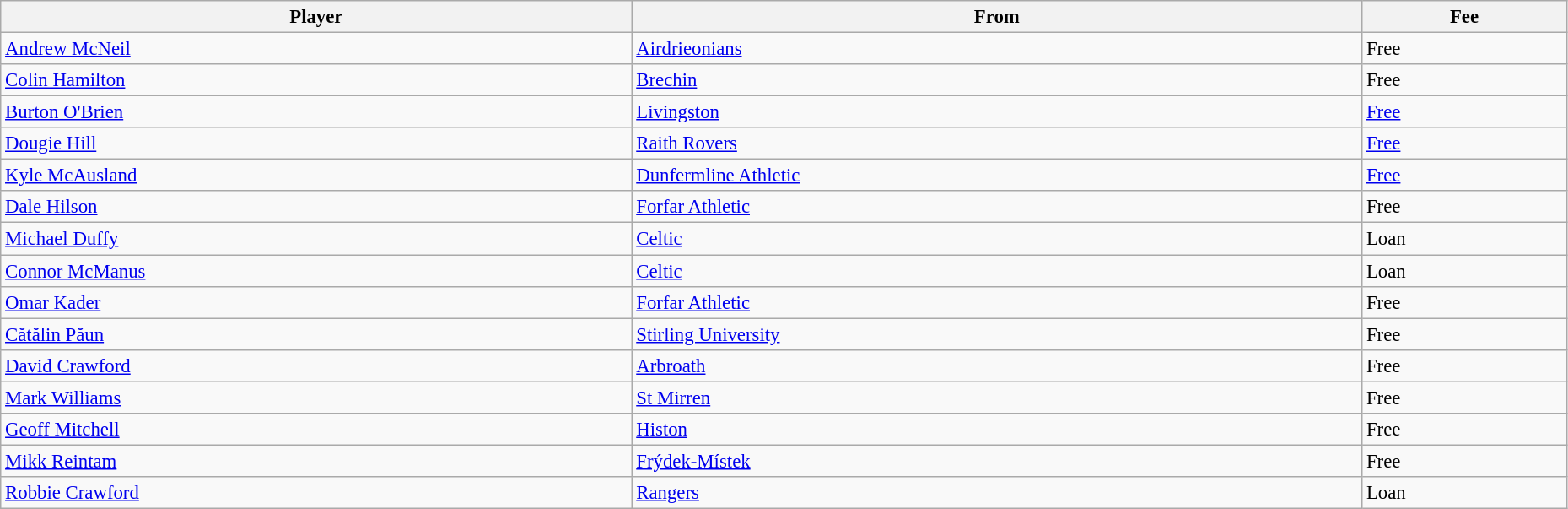<table class="wikitable" style="text-align:center; font-size:95%;width:98%; text-align:left">
<tr>
<th>Player</th>
<th>From</th>
<th>Fee</th>
</tr>
<tr>
<td> <a href='#'>Andrew McNeil</a></td>
<td> <a href='#'>Airdrieonians</a></td>
<td>Free</td>
</tr>
<tr>
<td> <a href='#'>Colin Hamilton</a></td>
<td> <a href='#'>Brechin</a></td>
<td>Free</td>
</tr>
<tr>
<td> <a href='#'>Burton O'Brien</a></td>
<td> <a href='#'>Livingston</a></td>
<td><a href='#'>Free</a></td>
</tr>
<tr>
<td> <a href='#'>Dougie Hill</a></td>
<td> <a href='#'>Raith Rovers</a></td>
<td><a href='#'>Free</a></td>
</tr>
<tr>
<td> <a href='#'>Kyle McAusland</a></td>
<td> <a href='#'>Dunfermline Athletic</a></td>
<td><a href='#'>Free</a></td>
</tr>
<tr>
<td> <a href='#'>Dale Hilson</a></td>
<td> <a href='#'>Forfar Athletic</a></td>
<td>Free</td>
</tr>
<tr>
<td> <a href='#'>Michael Duffy</a></td>
<td> <a href='#'>Celtic</a></td>
<td>Loan</td>
</tr>
<tr>
<td> <a href='#'>Connor McManus</a></td>
<td> <a href='#'>Celtic</a></td>
<td>Loan</td>
</tr>
<tr>
<td> <a href='#'>Omar Kader</a></td>
<td> <a href='#'>Forfar Athletic</a></td>
<td>Free</td>
</tr>
<tr>
<td> <a href='#'>Cătălin Păun</a></td>
<td> <a href='#'>Stirling University</a></td>
<td>Free</td>
</tr>
<tr>
<td> <a href='#'>David Crawford</a></td>
<td> <a href='#'>Arbroath</a></td>
<td>Free</td>
</tr>
<tr>
<td> <a href='#'>Mark Williams</a></td>
<td> <a href='#'>St Mirren</a></td>
<td>Free</td>
</tr>
<tr>
<td> <a href='#'>Geoff Mitchell</a></td>
<td> <a href='#'>Histon</a></td>
<td>Free</td>
</tr>
<tr>
<td> <a href='#'>Mikk Reintam</a></td>
<td> <a href='#'>Frýdek-Místek</a></td>
<td>Free</td>
</tr>
<tr>
<td> <a href='#'>Robbie Crawford</a></td>
<td> <a href='#'>Rangers</a></td>
<td>Loan</td>
</tr>
</table>
